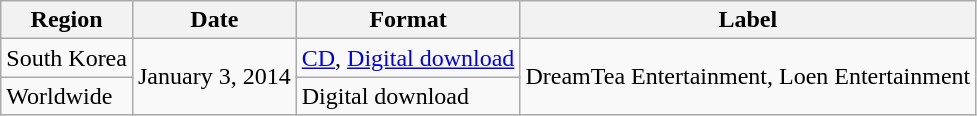<table class="wikitable">
<tr>
<th>Region</th>
<th>Date</th>
<th>Format</th>
<th>Label</th>
</tr>
<tr>
<td>South Korea</td>
<td rowspan="2">January 3, 2014</td>
<td><a href='#'>CD</a>, <a href='#'>Digital download</a></td>
<td rowspan="2">DreamTea Entertainment, Loen Entertainment</td>
</tr>
<tr>
<td>Worldwide</td>
<td>Digital download</td>
</tr>
</table>
